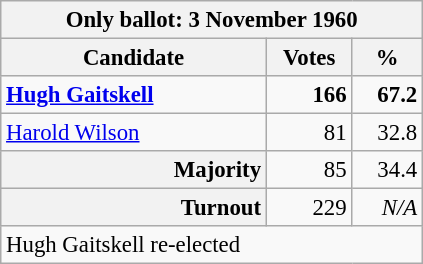<table class="wikitable" style="font-size:95%;">
<tr>
<th colspan="3">Only ballot: 3 November 1960</th>
</tr>
<tr>
<th style="width: 170px">Candidate</th>
<th style="width: 50px">Votes</th>
<th style="width: 40px">%</th>
</tr>
<tr>
<td style="width: 170px"><strong><a href='#'>Hugh Gaitskell</a></strong></td>
<td align="right"><strong>166</strong></td>
<td align="right"><strong>67.2</strong></td>
</tr>
<tr>
<td style="width: 170px"><a href='#'>Harold Wilson</a></td>
<td align="right">81</td>
<td align="right">32.8</td>
</tr>
<tr>
<th style="text-align:right">Majority</th>
<td align="right">85</td>
<td align="right">34.4</td>
</tr>
<tr>
<th style="text-align:right">Turnout</th>
<td align="right">229</td>
<td align="right"><em>N/A</em></td>
</tr>
<tr>
<td colspan="3">Hugh Gaitskell re-elected</td>
</tr>
</table>
